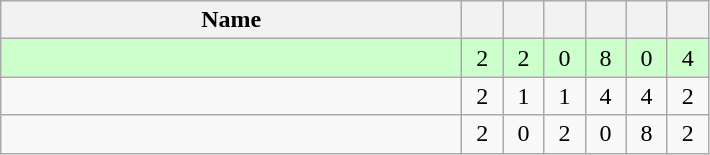<table class=wikitable style="text-align:center">
<tr>
<th width=300>Name</th>
<th width=20></th>
<th width=20></th>
<th width=20></th>
<th width=20></th>
<th width=20></th>
<th width=20></th>
</tr>
<tr style="background-color:#ccffcc;">
<td style="text-align:left;"></td>
<td>2</td>
<td>2</td>
<td>0</td>
<td>8</td>
<td>0</td>
<td>4</td>
</tr>
<tr>
<td style="text-align:left;"></td>
<td>2</td>
<td>1</td>
<td>1</td>
<td>4</td>
<td>4</td>
<td>2</td>
</tr>
<tr>
<td style="text-align:left;"></td>
<td>2</td>
<td>0</td>
<td>2</td>
<td>0</td>
<td>8</td>
<td>2</td>
</tr>
</table>
